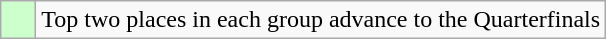<table class="wikitable">
<tr>
<td style="background: #ccffcc;">    </td>
<td>Top two places in each group advance to the Quarterfinals</td>
</tr>
</table>
